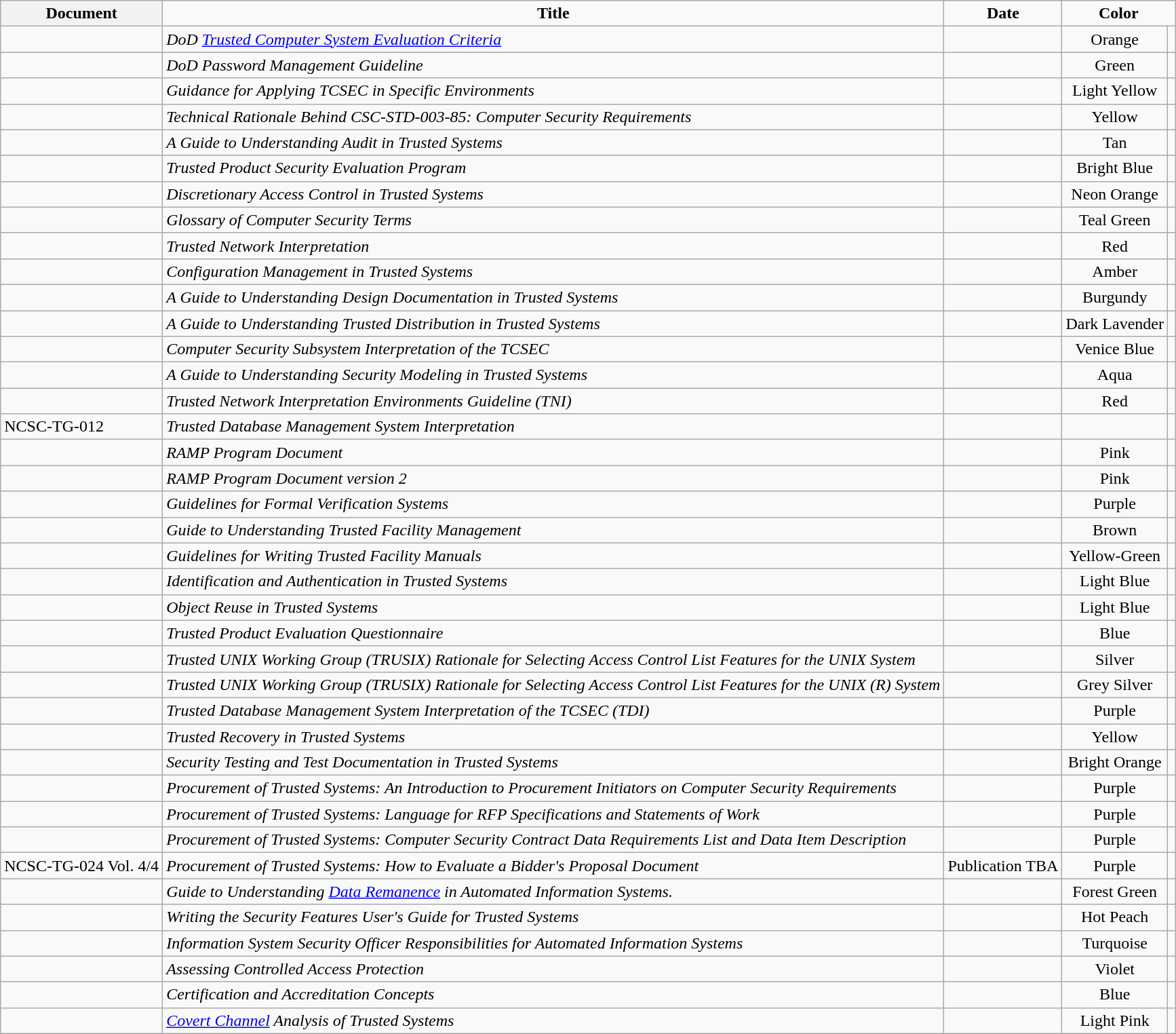<table class="wikitable sortable">
<tr>
<th scope="col" align="center">Document</th>
<td scope="col" align="center"><strong>Title</strong></td>
<td scope="col" align="center"><strong>Date</strong></td>
<td scope="col" align="center" colspan="2"><strong>Color</strong></td>
</tr>
<tr>
<td></td>
<td><em>DoD <a href='#'>Trusted Computer System Evaluation Criteria</a></em></td>
<td align="center"></td>
<td align="center">Orange</td>
<td></td>
</tr>
<tr>
<td></td>
<td><em>DoD Password Management Guideline</em></td>
<td align="center"></td>
<td align="center">Green</td>
<td></td>
</tr>
<tr>
<td></td>
<td><em>Guidance for Applying TCSEC in Specific Environments</em></td>
<td align="center"></td>
<td align="center">Light Yellow</td>
<td></td>
</tr>
<tr>
<td></td>
<td><em>Technical Rationale Behind CSC-STD-003-85: Computer Security Requirements</em></td>
<td align="center"></td>
<td align="center">Yellow</td>
<td></td>
</tr>
<tr>
<td></td>
<td><em>A Guide to Understanding Audit in Trusted Systems</em></td>
<td align="center"></td>
<td align="center">Tan</td>
<td></td>
</tr>
<tr>
<td></td>
<td><em>Trusted Product Security Evaluation Program</em></td>
<td align="center"></td>
<td align="center">Bright Blue</td>
<td></td>
</tr>
<tr>
<td></td>
<td><em>Discretionary Access Control in Trusted Systems</em></td>
<td align="center"></td>
<td align="center">Neon Orange</td>
<td></td>
</tr>
<tr>
<td></td>
<td><em>Glossary of Computer Security Terms</em></td>
<td align="center"></td>
<td align="center">Teal Green</td>
<td></td>
</tr>
<tr>
<td></td>
<td><em>Trusted Network Interpretation</em></td>
<td align="center"></td>
<td align="center">Red</td>
<td></td>
</tr>
<tr>
<td></td>
<td><em>Configuration Management in Trusted Systems</em></td>
<td align="center"></td>
<td align="center">Amber</td>
<td></td>
</tr>
<tr>
<td></td>
<td><em>A Guide to Understanding Design Documentation in Trusted Systems</em></td>
<td align="center"></td>
<td align="center">Burgundy</td>
<td></td>
</tr>
<tr>
<td></td>
<td><em>A Guide to Understanding Trusted Distribution in Trusted Systems</em></td>
<td align="center"></td>
<td align="center">Dark Lavender</td>
<td></td>
</tr>
<tr>
<td></td>
<td><em>Computer Security Subsystem Interpretation of the TCSEC</em></td>
<td align="center"></td>
<td align="center">Venice Blue</td>
<td></td>
</tr>
<tr>
<td></td>
<td><em>A Guide to Understanding Security Modeling in Trusted Systems</em></td>
<td align="center"></td>
<td align="center">Aqua</td>
<td></td>
</tr>
<tr <>
<td></td>
<td><em>Trusted Network Interpretation Environments Guideline (TNI)</em></td>
<td align="center"></td>
<td align="center">Red</td>
<td></td>
</tr>
<tr>
<td>NCSC-TG-012</td>
<td><em>Trusted Database Management System Interpretation</em> </td>
<td align="center"></td>
<td align="center"></td>
<td></td>
</tr>
<tr>
<td></td>
<td><em>RAMP Program Document</em></td>
<td align="center"></td>
<td align="center">Pink</td>
<td></td>
</tr>
<tr>
<td></td>
<td><em>RAMP Program Document version 2</em></td>
<td align="center"></td>
<td align="center">Pink</td>
<td></td>
</tr>
<tr>
<td></td>
<td><em>Guidelines for Formal Verification Systems</em></td>
<td align="center"></td>
<td align="center">Purple</td>
<td></td>
</tr>
<tr>
<td></td>
<td><em>Guide to Understanding Trusted Facility Management</em></td>
<td align="center"></td>
<td align="center">Brown</td>
<td></td>
</tr>
<tr>
<td></td>
<td><em>Guidelines for Writing Trusted Facility Manuals</em></td>
<td align="center"></td>
<td align="center">Yellow-Green</td>
<td></td>
</tr>
<tr>
<td></td>
<td><em>Identification and Authentication in Trusted Systems</em></td>
<td align="center"></td>
<td align="center">Light Blue</td>
<td></td>
</tr>
<tr>
<td></td>
<td><em>Object Reuse in Trusted Systems</em></td>
<td align="center"></td>
<td align="center">Light Blue</td>
<td></td>
</tr>
<tr>
<td></td>
<td><em>Trusted Product Evaluation Questionnaire</em></td>
<td align="center"></td>
<td align="center">Blue</td>
<td></td>
</tr>
<tr>
<td></td>
<td><em>Trusted UNIX Working Group (TRUSIX) Rationale for Selecting Access Control List Features for the UNIX System</em></td>
<td align="center"></td>
<td align="center">Silver</td>
<td></td>
</tr>
<tr>
<td></td>
<td><em>Trusted UNIX Working Group (TRUSIX) Rationale for Selecting Access Control List Features for the UNIX (R) System</em></td>
<td align="center"></td>
<td align="center">Grey Silver</td>
<td></td>
</tr>
<tr>
<td></td>
<td><em>Trusted Database Management System Interpretation of the TCSEC (TDI)</em></td>
<td align="center"></td>
<td align="center">Purple</td>
<td></td>
</tr>
<tr>
<td></td>
<td><em>Trusted Recovery in Trusted Systems</em></td>
<td align="center"></td>
<td align="center">Yellow</td>
<td></td>
</tr>
<tr>
<td></td>
<td><em>Security Testing and Test Documentation in Trusted Systems</em></td>
<td align="center"></td>
<td align="center">Bright Orange</td>
<td></td>
</tr>
<tr>
<td></td>
<td><em>Procurement of Trusted Systems: An Introduction to Procurement Initiators on Computer Security Requirements</em></td>
<td align="center"></td>
<td align="center">Purple</td>
<td></td>
</tr>
<tr>
<td></td>
<td><em>Procurement of Trusted Systems: Language for RFP Specifications and Statements of Work</em></td>
<td align="center"></td>
<td align="center">Purple</td>
<td></td>
</tr>
<tr>
<td></td>
<td><em>Procurement of Trusted Systems: Computer Security Contract Data Requirements List and Data Item Description</em></td>
<td align="center"></td>
<td align="center">Purple</td>
<td></td>
</tr>
<tr>
<td>NCSC-TG-024 Vol. 4/4</td>
<td><em>Procurement of Trusted Systems: How to Evaluate a Bidder's Proposal Document</em></td>
<td align="center">Publication TBA</td>
<td align="center">Purple</td>
<td></td>
</tr>
<tr>
<td></td>
<td><em>Guide to Understanding <a href='#'>Data Remanence</a> in Automated Information Systems.</em></td>
<td align="center"></td>
<td align="center">Forest Green</td>
<td></td>
</tr>
<tr>
<td></td>
<td><em>Writing the Security Features User's Guide for Trusted Systems</em></td>
<td align="center"></td>
<td align="center">Hot Peach</td>
<td></td>
</tr>
<tr>
<td></td>
<td><em>Information System Security Officer Responsibilities for Automated Information Systems</em></td>
<td align="center"></td>
<td align="center">Turquoise</td>
<td></td>
</tr>
<tr>
<td></td>
<td><em>Assessing Controlled Access Protection</em></td>
<td align="center"></td>
<td align="center">Violet</td>
<td></td>
</tr>
<tr>
<td></td>
<td><em>Certification and Accreditation Concepts</em></td>
<td align="center"></td>
<td align="center">Blue</td>
<td></td>
</tr>
<tr>
<td></td>
<td><em><a href='#'>Covert Channel</a> Analysis of Trusted Systems</em></td>
<td align="center"></td>
<td align="center">Light Pink</td>
<td></td>
</tr>
</table>
